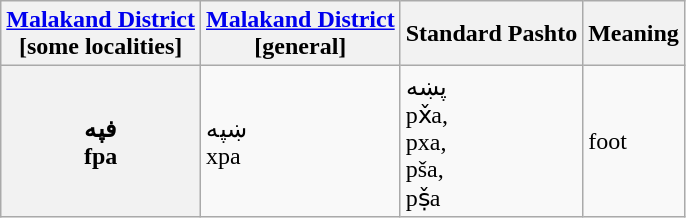<table class="wikitable">
<tr>
<th><a href='#'>Malakand District</a><br>[some localities]</th>
<th><a href='#'>Malakand District</a><br>[general]</th>
<th>Standard Pashto</th>
<th>Meaning</th>
</tr>
<tr>
<th>فپه<br>fpa</th>
<td>ښپه<br>xpa</td>
<td>پښه<br>px̌a,<br>pxa,<br>pša,<br>pṣ̌a</td>
<td>foot</td>
</tr>
</table>
